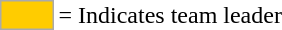<table>
<tr>
<td style="background-color:#FFCC00; border:1px solid #aaaaaa; width:2em;"></td>
<td>= Indicates team leader</td>
</tr>
</table>
